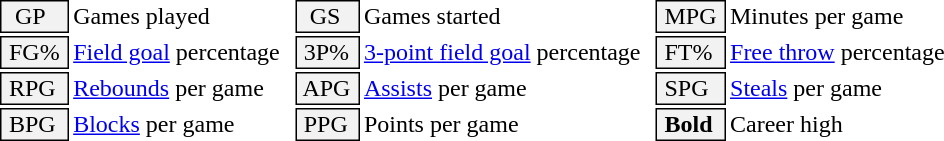<table class="toccolours" style="white-space: nowrap;">
<tr>
<td style="background-color: #F2F2F2; border: 1px solid black;">  GP</td>
<td>Games played</td>
<td style="background-color: #F2F2F2; border: 1px solid black">  GS </td>
<td>Games started</td>
<td style="background-color: #F2F2F2; border: 1px solid black"> MPG </td>
<td>Minutes per game</td>
</tr>
<tr>
<td style="background-color: #F2F2F2; border: 1px solid black;"> FG% </td>
<td style="padding-right: 8px"><a href='#'>Field goal</a> percentage</td>
<td style="background-color: #F2F2F2; border: 1px solid black"> 3P% </td>
<td style="padding-right: 8px"><a href='#'>3-point field goal</a> percentage</td>
<td style="background-color: #F2F2F2; border: 1px solid black"> FT% </td>
<td><a href='#'>Free throw</a> percentage</td>
</tr>
<tr>
<td style="background-color: #F2F2F2; border: 1px solid black;"> RPG </td>
<td><a href='#'>Rebounds</a> per game</td>
<td style="background-color: #F2F2F2; border: 1px solid black"> APG </td>
<td><a href='#'>Assists</a> per game</td>
<td style="background-color: #F2F2F2; border: 1px solid black"> SPG </td>
<td><a href='#'>Steals</a> per game</td>
</tr>
<tr>
<td style="background-color: #F2F2F2; border: 1px solid black;"> BPG </td>
<td><a href='#'>Blocks</a> per game</td>
<td style="background-color: #F2F2F2; border: 1px solid black"> PPG </td>
<td>Points per game</td>
<td style="background-color: #F2F2F2; border: 1px solid black"> <strong>Bold</strong> </td>
<td>Career high</td>
</tr>
</table>
